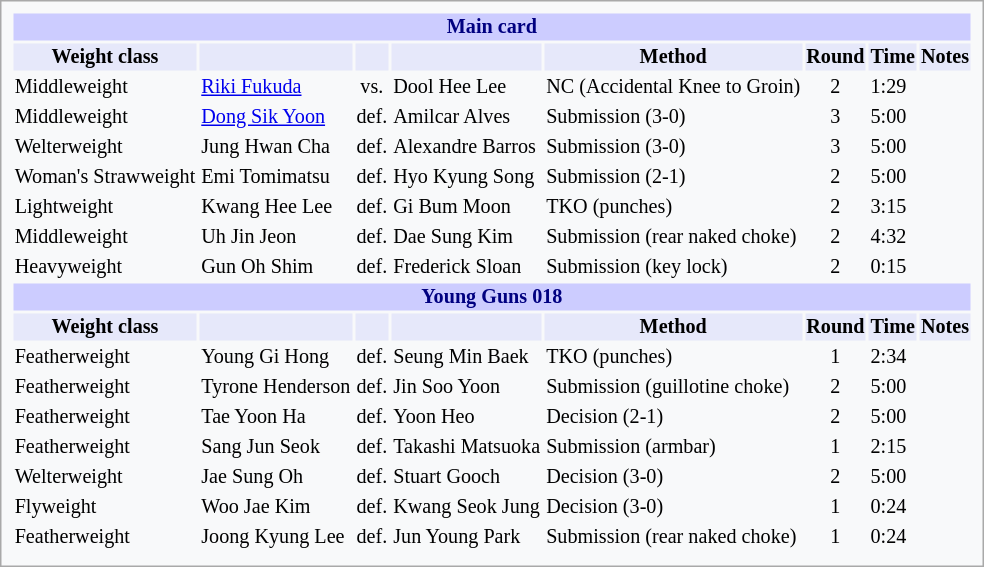<table style="font-size: 84%; border: 1px solid darkgray; padding: 0.43em; background-color: #F8F9FA;">
<tr>
<th colspan="8" style="background-color: #ccf; color: #000080; text-align: center;">Main card</th>
</tr>
<tr>
<th colspan="1" style="background-color: #E6E8FA; color: #000000; text-align: center;">Weight class</th>
<th colspan="1" style="background-color: #E6E8FA; color: #000000; text-align: center;"></th>
<th colspan="1" style="background-color: #E6E8FA; color: #000000; text-align: center;"></th>
<th colspan="1" style="background-color: #E6E8FA; color: #000000; text-align: center;"></th>
<th colspan="1" style="background-color: #E6E8FA; color: #000000; text-align: center;">Method</th>
<th colspan="1" style="background-color: #E6E8FA; color: #000000; text-align: center;">Round</th>
<th colspan="1" style="background-color: #E6E8FA; color: #000000; text-align: center;">Time</th>
<th colspan="1" style="background-color: #E6E8FA; color: #000000; text-align: center;">Notes</th>
</tr>
<tr>
<td>Middleweight</td>
<td> <a href='#'>Riki Fukuda</a></td>
<td align="center">vs.</td>
<td> Dool Hee Lee</td>
<td>NC (Accidental Knee to Groin)</td>
<td align="center">2</td>
<td>1:29</td>
<td></td>
</tr>
<tr>
<td>Middleweight</td>
<td> <a href='#'>Dong Sik Yoon</a></td>
<td>def.</td>
<td> Amilcar Alves</td>
<td>Submission (3-0)</td>
<td align="center">3</td>
<td>5:00</td>
<td></td>
</tr>
<tr>
<td>Welterweight</td>
<td> Jung Hwan Cha</td>
<td>def.</td>
<td> Alexandre Barros</td>
<td>Submission (3-0)</td>
<td align="center">3</td>
<td>5:00</td>
<td></td>
</tr>
<tr>
<td>Woman's Strawweight</td>
<td> Emi Tomimatsu</td>
<td>def.</td>
<td> Hyo Kyung Song</td>
<td>Submission (2-1)</td>
<td align="center">2</td>
<td>5:00</td>
<td></td>
</tr>
<tr>
<td>Lightweight</td>
<td> Kwang Hee Lee</td>
<td>def.</td>
<td> Gi Bum Moon</td>
<td>TKO (punches)</td>
<td align="center">2</td>
<td>3:15</td>
<td></td>
</tr>
<tr>
<td>Middleweight</td>
<td> Uh Jin Jeon</td>
<td>def.</td>
<td> Dae Sung Kim</td>
<td>Submission (rear naked choke)</td>
<td align="center">2</td>
<td>4:32</td>
<td></td>
</tr>
<tr>
<td>Heavyweight</td>
<td> Gun Oh Shim</td>
<td>def.</td>
<td> Frederick Sloan</td>
<td>Submission (key lock)</td>
<td align="center">2</td>
<td>0:15</td>
<td></td>
</tr>
<tr>
<th colspan="8" style="background-color: #ccf; color: #000080; text-align: center;">Young Guns 018</th>
</tr>
<tr>
<th colspan="1" style="background-color: #E6E8FA; color: #000000; text-align: center;">Weight class</th>
<th colspan="1" style="background-color: #E6E8FA; color: #000000; text-align: center;"></th>
<th colspan="1" style="background-color: #E6E8FA; color: #000000; text-align: center;"></th>
<th colspan="1" style="background-color: #E6E8FA; color: #000000; text-align: center;"></th>
<th colspan="1" style="background-color: #E6E8FA; color: #000000; text-align: center;">Method</th>
<th colspan="1" style="background-color: #E6E8FA; color: #000000; text-align: center;">Round</th>
<th colspan="1" style="background-color: #E6E8FA; color: #000000; text-align: center;">Time</th>
<th colspan="1" style="background-color: #E6E8FA; color: #000000; text-align: center;">Notes</th>
</tr>
<tr>
<td>Featherweight</td>
<td> Young Gi Hong</td>
<td>def.</td>
<td> Seung Min Baek</td>
<td>TKO (punches)</td>
<td align="center">1</td>
<td>2:34</td>
<td></td>
</tr>
<tr>
<td>Featherweight</td>
<td> Tyrone Henderson</td>
<td>def.</td>
<td> Jin Soo Yoon</td>
<td>Submission (guillotine choke)</td>
<td align="center">2</td>
<td>5:00</td>
<td></td>
</tr>
<tr>
<td>Featherweight</td>
<td> Tae Yoon Ha</td>
<td>def.</td>
<td> Yoon Heo</td>
<td>Decision (2-1)</td>
<td align="center">2</td>
<td>5:00</td>
<td></td>
</tr>
<tr>
<td>Featherweight</td>
<td> Sang Jun Seok</td>
<td>def.</td>
<td> Takashi Matsuoka</td>
<td>Submission (armbar)</td>
<td align="center">1</td>
<td>2:15</td>
<td></td>
</tr>
<tr>
<td>Welterweight</td>
<td> Jae Sung Oh</td>
<td>def.</td>
<td> Stuart Gooch</td>
<td>Decision (3-0)</td>
<td align="center">2</td>
<td>5:00</td>
<td></td>
</tr>
<tr>
<td>Flyweight</td>
<td> Woo Jae Kim</td>
<td>def.</td>
<td> Kwang Seok Jung</td>
<td>Decision (3-0)</td>
<td align="center">1</td>
<td>0:24</td>
<td></td>
</tr>
<tr>
<td>Featherweight</td>
<td> Joong Kyung Lee</td>
<td>def.</td>
<td> Jun Young Park</td>
<td>Submission (rear naked choke)</td>
<td align="center">1</td>
<td>0:24</td>
<td></td>
</tr>
<tr>
</tr>
</table>
